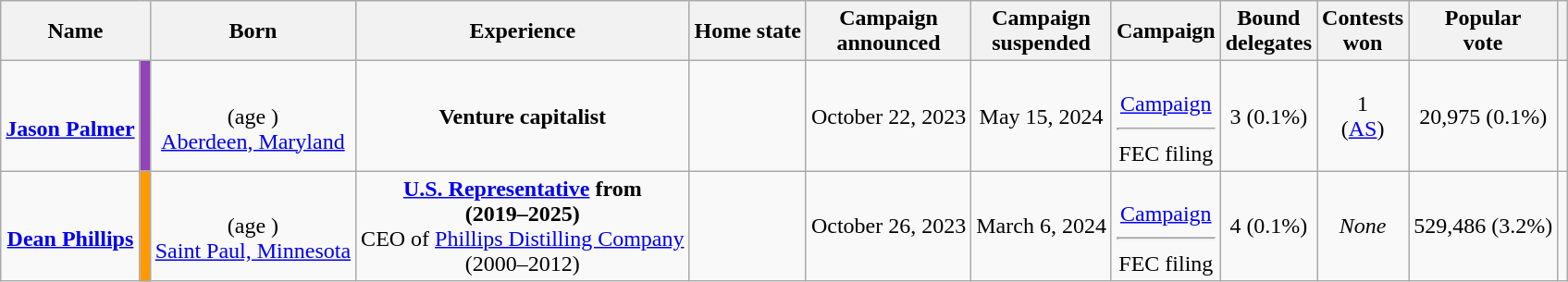<table class="wikitable sortable" style="text-align:center;">
<tr>
<th scope="col" colspan=2>Name</th>
<th scope="col">Born</th>
<th scope="col" class="unsortable">Experience</th>
<th scope="col">Home state</th>
<th scope="col">Campaign<br>announced</th>
<th scope="col">Campaign<br>suspended</th>
<th scope="col">Campaign</th>
<th scope="col">Bound<br>delegates</th>
<th scope="col">Contests<br>won</th>
<th scope="col">Popular<br>vote</th>
<th scope="col"></th>
</tr>
<tr>
<td data-sort-value="Palmer, Jason"><br><strong><a href='#'>Jason Palmer</a></strong></td>
<td style="background:#9243B7;"></td>
<td><br>(age )<br><a href='#'>Aberdeen, Maryland</a></td>
<td><strong>Venture capitalist</strong></td>
<td></td>
<td>October 22, 2023</td>
<td>May 15, 2024<br></td>
<td><br><a href='#'>Campaign</a><hr>FEC filing<br></td>
<td>3 (0.1%)</td>
<td>1<br>(<a href='#'>AS</a>)</td>
<td>20,975 (0.1%)</td>
<td><br><br></td>
</tr>
<tr>
<td scope="row" data-sort-value="Phillips, Dean"><br><strong><a href='#'>Dean Phillips</a></strong></td>
<td style="background:#FE9900;"></td>
<td><br>(age )<br><a href='#'>Saint Paul, Minnesota</a></td>
<td><strong><a href='#'>U.S. Representative</a> from <br>(2019–2025)</strong><br>CEO of <a href='#'>Phillips Distilling Company</a><br>(2000–2012)</td>
<td></td>
<td>October 26, 2023</td>
<td>March 6, 2024<br></td>
<td><br><a href='#'>Campaign</a><hr>FEC filing <br></td>
<td>4 (0.1%)</td>
<td><em>None</em></td>
<td>529,486 (3.2%)</td>
<td><br><br><br></td>
</tr>
</table>
